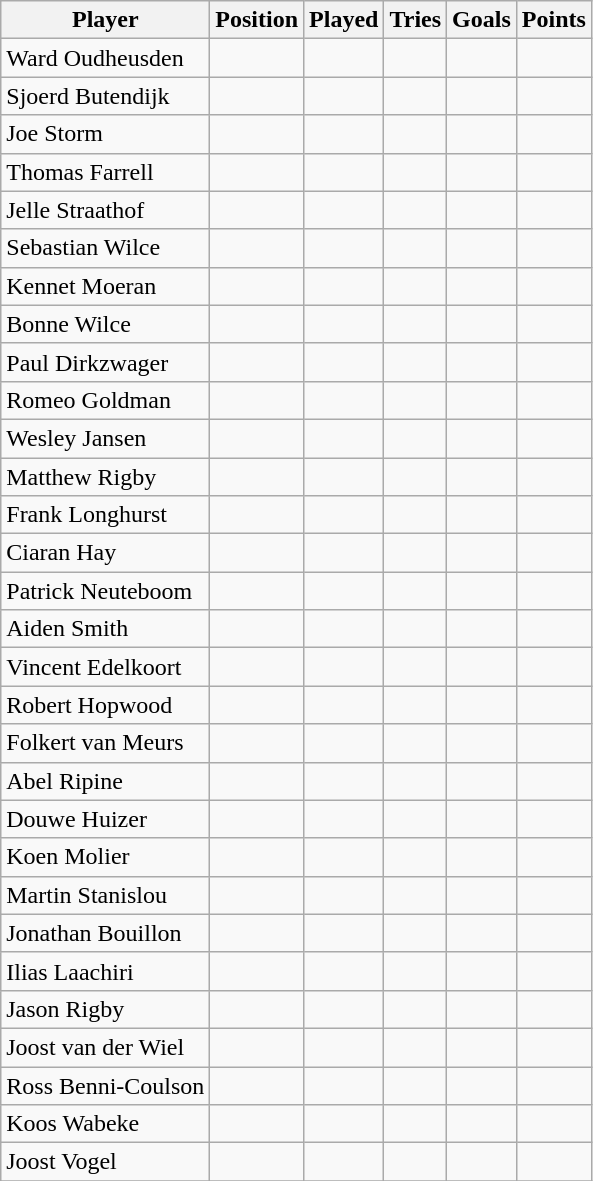<table class="wikitable sortable">
<tr>
<th>Player</th>
<th>Position</th>
<th>Played</th>
<th>Tries</th>
<th>Goals</th>
<th>Points</th>
</tr>
<tr>
<td> Ward Oudheusden</td>
<td></td>
<td></td>
<td></td>
<td></td>
<td></td>
</tr>
<tr>
<td> Sjoerd Butendijk</td>
<td></td>
<td></td>
<td></td>
<td></td>
<td></td>
</tr>
<tr>
<td> Joe Storm</td>
<td></td>
<td></td>
<td></td>
<td></td>
<td></td>
</tr>
<tr>
<td> Thomas Farrell</td>
<td></td>
<td></td>
<td></td>
<td></td>
<td></td>
</tr>
<tr>
<td> Jelle Straathof</td>
<td></td>
<td></td>
<td></td>
<td></td>
<td></td>
</tr>
<tr>
<td> Sebastian Wilce</td>
<td></td>
<td></td>
<td></td>
<td></td>
<td></td>
</tr>
<tr>
<td> Kennet Moeran</td>
<td></td>
<td></td>
<td></td>
<td></td>
<td></td>
</tr>
<tr>
<td> Bonne Wilce</td>
<td></td>
<td></td>
<td></td>
<td></td>
<td></td>
</tr>
<tr>
<td> Paul Dirkzwager</td>
<td></td>
<td></td>
<td></td>
<td></td>
<td></td>
</tr>
<tr>
<td> Romeo Goldman</td>
<td></td>
<td></td>
<td></td>
<td></td>
<td></td>
</tr>
<tr>
<td> Wesley Jansen</td>
<td></td>
<td></td>
<td></td>
<td></td>
<td></td>
</tr>
<tr>
<td> Matthew Rigby</td>
<td></td>
<td></td>
<td></td>
<td></td>
<td></td>
</tr>
<tr>
<td> Frank Longhurst</td>
<td></td>
<td></td>
<td></td>
<td></td>
<td></td>
</tr>
<tr>
<td> Ciaran Hay</td>
<td></td>
<td></td>
<td></td>
<td></td>
<td></td>
</tr>
<tr>
<td> Patrick Neuteboom</td>
<td></td>
<td></td>
<td></td>
<td></td>
<td></td>
</tr>
<tr>
<td> Aiden Smith</td>
<td></td>
<td></td>
<td></td>
<td></td>
<td></td>
</tr>
<tr>
<td> Vincent Edelkoort</td>
<td></td>
<td></td>
<td></td>
<td></td>
<td></td>
</tr>
<tr>
<td> Robert Hopwood</td>
<td></td>
<td></td>
<td></td>
<td></td>
<td></td>
</tr>
<tr>
<td> Folkert van Meurs</td>
<td></td>
<td></td>
<td></td>
<td></td>
<td></td>
</tr>
<tr>
<td> Abel Ripine</td>
<td></td>
<td></td>
<td></td>
<td></td>
<td></td>
</tr>
<tr>
<td> Douwe Huizer</td>
<td></td>
<td></td>
<td></td>
<td></td>
<td></td>
</tr>
<tr>
<td> Koen Molier</td>
<td></td>
<td></td>
<td></td>
<td></td>
<td></td>
</tr>
<tr>
<td> Martin Stanislou</td>
<td></td>
<td></td>
<td></td>
<td></td>
<td></td>
</tr>
<tr>
<td> Jonathan Bouillon</td>
<td></td>
<td></td>
<td></td>
<td></td>
<td></td>
</tr>
<tr>
<td> Ilias Laachiri</td>
<td></td>
<td></td>
<td></td>
<td></td>
<td></td>
</tr>
<tr>
<td> Jason Rigby</td>
<td></td>
<td></td>
<td></td>
<td></td>
<td></td>
</tr>
<tr>
<td> Joost van der Wiel</td>
<td></td>
<td></td>
<td></td>
<td></td>
<td></td>
</tr>
<tr>
<td> Ross Benni-Coulson</td>
<td></td>
<td></td>
<td></td>
<td></td>
<td></td>
</tr>
<tr>
<td> Koos Wabeke</td>
<td></td>
<td></td>
<td></td>
<td></td>
<td></td>
</tr>
<tr>
<td> Joost Vogel</td>
<td></td>
<td></td>
<td></td>
<td></td>
<td></td>
</tr>
<tr>
</tr>
</table>
